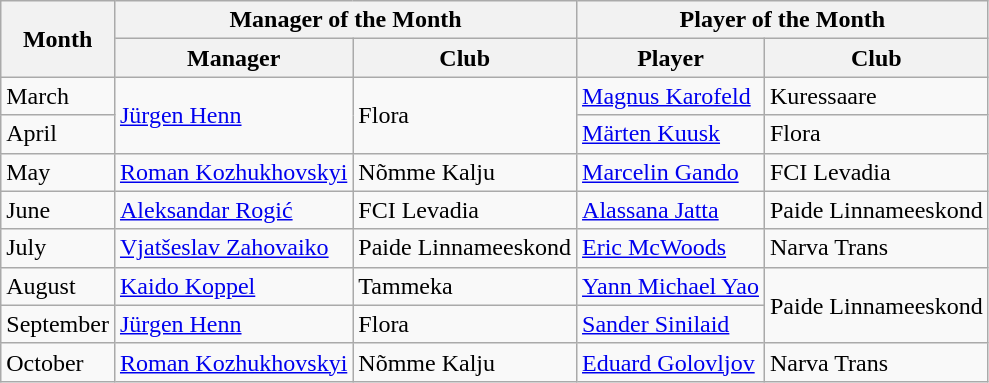<table class="wikitable">
<tr>
<th rowspan=2>Month</th>
<th colspan=2>Manager of the Month</th>
<th colspan=2>Player of the Month</th>
</tr>
<tr>
<th>Manager</th>
<th>Club</th>
<th>Player</th>
<th>Club</th>
</tr>
<tr>
<td>March</td>
<td rowspan=2> <a href='#'>Jürgen Henn</a></td>
<td rowspan=2>Flora</td>
<td> <a href='#'>Magnus Karofeld</a></td>
<td>Kuressaare</td>
</tr>
<tr>
<td>April</td>
<td> <a href='#'>Märten Kuusk</a></td>
<td>Flora</td>
</tr>
<tr>
<td>May</td>
<td> <a href='#'>Roman Kozhukhovskyi</a></td>
<td>Nõmme Kalju</td>
<td> <a href='#'>Marcelin Gando</a></td>
<td>FCI Levadia</td>
</tr>
<tr>
<td>June</td>
<td> <a href='#'>Aleksandar Rogić</a></td>
<td>FCI Levadia</td>
<td> <a href='#'>Alassana Jatta</a></td>
<td>Paide Linnameeskond</td>
</tr>
<tr>
<td>July</td>
<td> <a href='#'>Vjatšeslav Zahovaiko</a></td>
<td>Paide Linnameeskond</td>
<td> <a href='#'>Eric McWoods</a></td>
<td>Narva Trans</td>
</tr>
<tr>
<td>August</td>
<td> <a href='#'>Kaido Koppel</a></td>
<td>Tammeka</td>
<td> <a href='#'>Yann Michael Yao</a></td>
<td rowspan=2>Paide Linnameeskond</td>
</tr>
<tr>
<td>September</td>
<td> <a href='#'>Jürgen Henn</a></td>
<td>Flora</td>
<td> <a href='#'>Sander Sinilaid</a></td>
</tr>
<tr>
<td>October</td>
<td> <a href='#'>Roman Kozhukhovskyi</a></td>
<td>Nõmme Kalju</td>
<td> <a href='#'>Eduard Golovljov</a></td>
<td>Narva Trans</td>
</tr>
</table>
